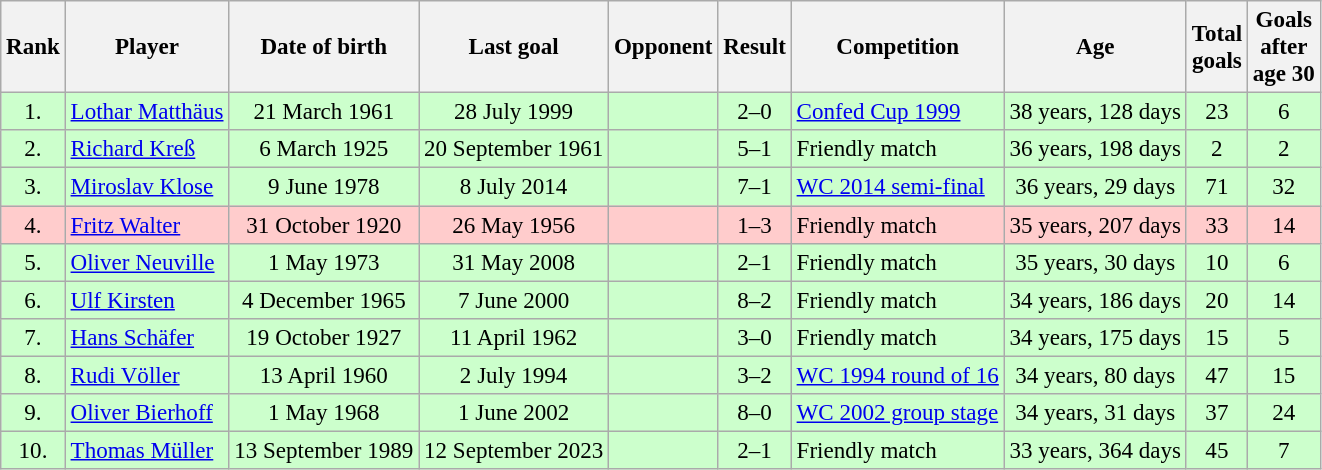<table class="wikitable sortable nowrap" style="text-align:center;font-size:96%">
<tr>
<th>Rank</th>
<th>Player</th>
<th>Date of birth</th>
<th>Last goal</th>
<th>Opponent</th>
<th class="unsortable">Result</th>
<th>Competition</th>
<th>Age</th>
<th>Total<br>goals</th>
<th>Goals<br>after<br>age 30</th>
</tr>
<tr style="background:#CCFFCC">
<td>1.</td>
<td style="text-align:left"><a href='#'>Lothar Matthäus</a></td>
<td>21 March 1961</td>
<td>28 July 1999</td>
<td style="text-align:left"></td>
<td>2–0</td>
<td style="text-align:left"><a href='#'>Confed Cup 1999</a></td>
<td>38 years, 128 days</td>
<td>23</td>
<td>6</td>
</tr>
<tr style="background:#CCFFCC">
<td>2.</td>
<td style="text-align:left"><a href='#'>Richard Kreß</a></td>
<td>6 March 1925</td>
<td>20 September 1961</td>
<td style="text-align:left"></td>
<td>5–1</td>
<td style="text-align:left">Friendly match</td>
<td>36 years, 198 days</td>
<td>2</td>
<td>2</td>
</tr>
<tr style="background:#CCFFCC">
<td>3.</td>
<td style="text-align:left"><a href='#'>Miroslav Klose</a></td>
<td>9 June 1978</td>
<td>8 July 2014</td>
<td style="text-align:left"></td>
<td>7–1</td>
<td style="text-align:left"><a href='#'>WC 2014 semi-final</a></td>
<td>36 years, 29 days</td>
<td>71</td>
<td>32</td>
</tr>
<tr style="background:#FFCCCC">
<td>4.</td>
<td style="text-align:left"><a href='#'>Fritz Walter</a></td>
<td>31 October 1920</td>
<td>26 May 1956</td>
<td style="text-align:left"></td>
<td>1–3</td>
<td style="text-align:left">Friendly match</td>
<td>35 years, 207 days</td>
<td>33</td>
<td>14</td>
</tr>
<tr style="background:#CCFFCC">
<td>5.</td>
<td style="text-align:left"><a href='#'>Oliver Neuville</a></td>
<td>1 May 1973</td>
<td>31 May 2008</td>
<td style="text-align:left"></td>
<td>2–1</td>
<td style="text-align:left">Friendly match</td>
<td>35 years, 30 days</td>
<td>10</td>
<td>6</td>
</tr>
<tr style="background:#CCFFCC">
<td>6.</td>
<td style="text-align:left"><a href='#'>Ulf Kirsten</a></td>
<td>4 December 1965</td>
<td>7 June 2000</td>
<td style="text-align:left"></td>
<td>8–2</td>
<td style="text-align:left">Friendly match</td>
<td>34 years, 186 days</td>
<td>20</td>
<td>14</td>
</tr>
<tr style="background:#CCFFCC">
<td>7.</td>
<td style="text-align:left"><a href='#'>Hans Schäfer</a></td>
<td>19 October 1927</td>
<td>11 April 1962</td>
<td style="text-align:left"></td>
<td>3–0</td>
<td style="text-align:left">Friendly match</td>
<td>34 years, 175 days</td>
<td>15</td>
<td>5</td>
</tr>
<tr style="background:#CCFFCC">
<td>8.</td>
<td style="text-align:left"><a href='#'>Rudi Völler</a></td>
<td>13 April 1960</td>
<td>2 July 1994</td>
<td style="text-align:left"></td>
<td>3–2</td>
<td style="text-align:left"><a href='#'>WC 1994 round of 16</a></td>
<td>34 years, 80 days</td>
<td>47</td>
<td>15</td>
</tr>
<tr style="background:#CCFFCC">
<td>9.</td>
<td style="text-align:left"><a href='#'>Oliver Bierhoff</a></td>
<td>1 May 1968</td>
<td>1 June 2002</td>
<td style="text-align:left"></td>
<td>8–0</td>
<td style="text-align:left"><a href='#'>WC 2002 group stage</a></td>
<td>34 years, 31 days</td>
<td>37</td>
<td>24</td>
</tr>
<tr style="background:#CCFFCC">
<td>10.</td>
<td style="text-align:left"><a href='#'>Thomas Müller</a></td>
<td>13 September 1989</td>
<td>12 September 2023</td>
<td style="text-align:left"></td>
<td>2–1</td>
<td style="text-align:left">Friendly match</td>
<td>33 years, 364 days</td>
<td>45</td>
<td>7</td>
</tr>
</table>
